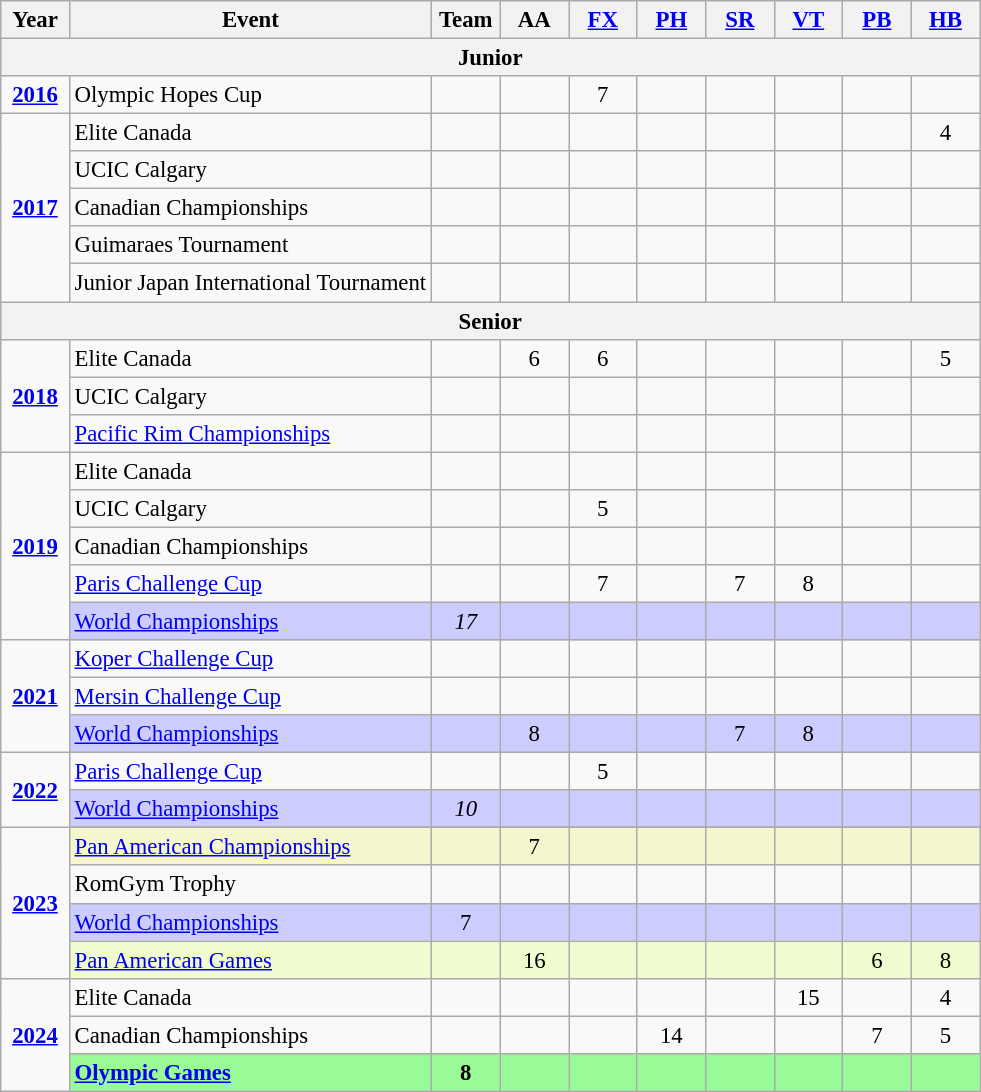<table class="wikitable sortable" style="text-align:center; font-size:95%;">
<tr>
<th width=7% class=unsortable>Year</th>
<th width=37% class=unsortable>Event</th>
<th width=7% class=unsortable>Team</th>
<th width=7% class=unsortable>AA</th>
<th width=7% class=unsortable><a href='#'>FX</a></th>
<th width=7% class=unsortable><a href='#'>PH</a></th>
<th width=7% class=unsortable><a href='#'>SR</a></th>
<th width=7% class=unsortable><a href='#'>VT</a></th>
<th width=7% class=unsortable><a href='#'>PB</a></th>
<th width=7% class=unsortable><a href='#'>HB</a></th>
</tr>
<tr>
<th colspan="10">Junior</th>
</tr>
<tr>
<td rowspan="1"><strong><a href='#'>2016</a></strong></td>
<td align=left>Olympic Hopes Cup</td>
<td></td>
<td></td>
<td>7</td>
<td></td>
<td></td>
<td></td>
<td></td>
<td></td>
</tr>
<tr>
<td rowspan="5"><strong><a href='#'>2017</a></strong></td>
<td align=left>Elite Canada</td>
<td></td>
<td></td>
<td></td>
<td></td>
<td></td>
<td></td>
<td></td>
<td>4</td>
</tr>
<tr>
<td align=left>UCIC Calgary</td>
<td></td>
<td></td>
<td></td>
<td></td>
<td></td>
<td></td>
<td></td>
<td></td>
</tr>
<tr>
<td align=left>Canadian Championships</td>
<td></td>
<td></td>
<td></td>
<td></td>
<td></td>
<td></td>
<td></td>
<td></td>
</tr>
<tr>
<td align=left>Guimaraes Tournament</td>
<td></td>
<td></td>
<td></td>
<td></td>
<td></td>
<td></td>
<td></td>
<td></td>
</tr>
<tr>
<td align=left>Junior Japan International Tournament</td>
<td></td>
<td></td>
<td></td>
<td></td>
<td></td>
<td></td>
<td></td>
<td></td>
</tr>
<tr>
<th colspan="10">Senior</th>
</tr>
<tr>
<td rowspan="3"><strong><a href='#'>2018</a></strong></td>
<td align=left>Elite Canada</td>
<td></td>
<td>6</td>
<td>6</td>
<td></td>
<td></td>
<td></td>
<td></td>
<td>5</td>
</tr>
<tr>
<td align=left>UCIC Calgary</td>
<td></td>
<td></td>
<td></td>
<td></td>
<td></td>
<td></td>
<td></td>
<td></td>
</tr>
<tr>
<td align=left><a href='#'>Pacific Rim Championships</a></td>
<td></td>
<td></td>
<td></td>
<td></td>
<td></td>
<td></td>
<td></td>
<td></td>
</tr>
<tr>
<td rowspan="5"><strong><a href='#'>2019</a></strong></td>
<td align=left>Elite Canada</td>
<td></td>
<td></td>
<td></td>
<td></td>
<td></td>
<td></td>
<td></td>
<td></td>
</tr>
<tr>
<td align=left>UCIC Calgary</td>
<td></td>
<td></td>
<td>5</td>
<td></td>
<td></td>
<td></td>
<td></td>
<td></td>
</tr>
<tr>
<td align=left>Canadian Championships</td>
<td></td>
<td></td>
<td></td>
<td></td>
<td></td>
<td></td>
<td></td>
<td></td>
</tr>
<tr>
<td align=left><a href='#'>Paris Challenge Cup</a></td>
<td></td>
<td></td>
<td>7</td>
<td></td>
<td>7</td>
<td>8</td>
<td></td>
<td></td>
</tr>
<tr bgcolor=#CCCCFF>
<td align=left><a href='#'>World Championships</a></td>
<td><em>17</em></td>
<td></td>
<td></td>
<td></td>
<td></td>
<td></td>
<td></td>
<td></td>
</tr>
<tr>
<td rowspan="3"><strong><a href='#'>2021</a></strong></td>
<td align=left><a href='#'>Koper Challenge Cup</a></td>
<td></td>
<td></td>
<td></td>
<td></td>
<td></td>
<td></td>
<td></td>
<td></td>
</tr>
<tr>
<td align=left><a href='#'>Mersin Challenge Cup</a></td>
<td></td>
<td></td>
<td></td>
<td></td>
<td></td>
<td></td>
<td></td>
<td></td>
</tr>
<tr bgcolor=#CCCCFF>
<td align=left><a href='#'>World Championships</a></td>
<td></td>
<td>8</td>
<td></td>
<td></td>
<td>7</td>
<td>8</td>
<td></td>
<td></td>
</tr>
<tr>
<td rowspan="2"><strong><a href='#'>2022</a></strong></td>
<td align=left><a href='#'>Paris Challenge Cup</a></td>
<td></td>
<td></td>
<td>5</td>
<td></td>
<td></td>
<td></td>
<td></td>
<td></td>
</tr>
<tr bgcolor=#CCCCFF>
<td align=left><a href='#'>World Championships</a></td>
<td><em>10</em></td>
<td></td>
<td></td>
<td></td>
<td></td>
<td></td>
<td></td>
<td></td>
</tr>
<tr>
<td rowspan="5"><strong><a href='#'>2023</a></strong></td>
</tr>
<tr bgcolor=#F5F6CE>
<td align=left><a href='#'>Pan American Championships</a></td>
<td></td>
<td>7</td>
<td></td>
<td></td>
<td></td>
<td></td>
<td></td>
<td></td>
</tr>
<tr>
<td align=left>RomGym Trophy</td>
<td></td>
<td></td>
<td></td>
<td></td>
<td></td>
<td></td>
<td></td>
<td></td>
</tr>
<tr bgcolor=#CCCCFF>
<td align=left><a href='#'>World Championships</a></td>
<td>7</td>
<td></td>
<td></td>
<td></td>
<td></td>
<td></td>
<td></td>
<td></td>
</tr>
<tr bgcolor=#f0fccf>
<td align=left><a href='#'>Pan American Games</a></td>
<td></td>
<td>16</td>
<td></td>
<td></td>
<td></td>
<td></td>
<td>6</td>
<td>8</td>
</tr>
<tr>
<td rowspan="3"><strong><a href='#'>2024</a></strong></td>
<td align=left>Elite Canada</td>
<td></td>
<td></td>
<td></td>
<td></td>
<td></td>
<td>15</td>
<td></td>
<td>4</td>
</tr>
<tr>
<td align=left>Canadian Championships</td>
<td></td>
<td></td>
<td></td>
<td>14</td>
<td></td>
<td></td>
<td>7</td>
<td>5</td>
</tr>
<tr bgcolor=98FB98>
<td align=left><strong><a href='#'>Olympic Games</a></strong></td>
<td><strong>8</strong></td>
<td></td>
<td></td>
<td></td>
<td></td>
<td></td>
<td></td>
<td></td>
</tr>
</table>
